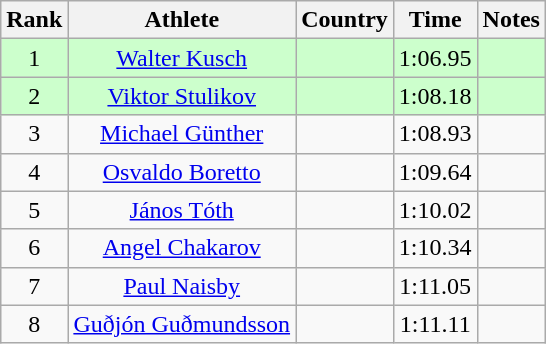<table class="wikitable sortable" style="text-align:center">
<tr>
<th>Rank</th>
<th>Athlete</th>
<th>Country</th>
<th>Time</th>
<th>Notes</th>
</tr>
<tr bgcolor=ccffcc>
<td>1</td>
<td><a href='#'>Walter Kusch</a></td>
<td align=left></td>
<td>1:06.95</td>
<td></td>
</tr>
<tr bgcolor=ccffcc>
<td>2</td>
<td><a href='#'>Viktor Stulikov</a></td>
<td align=left></td>
<td>1:08.18</td>
<td></td>
</tr>
<tr>
<td>3</td>
<td><a href='#'>Michael Günther</a></td>
<td align=left></td>
<td>1:08.93</td>
<td></td>
</tr>
<tr>
<td>4</td>
<td><a href='#'>Osvaldo Boretto</a></td>
<td align=left></td>
<td>1:09.64</td>
<td></td>
</tr>
<tr>
<td>5</td>
<td><a href='#'>János Tóth</a></td>
<td align=left></td>
<td>1:10.02</td>
<td></td>
</tr>
<tr>
<td>6</td>
<td><a href='#'>Angel Chakarov</a></td>
<td align=left></td>
<td>1:10.34</td>
<td></td>
</tr>
<tr>
<td>7</td>
<td><a href='#'>Paul Naisby</a></td>
<td align=left></td>
<td>1:11.05</td>
<td></td>
</tr>
<tr>
<td>8</td>
<td><a href='#'>Guðjón Guðmundsson</a></td>
<td align=left></td>
<td>1:11.11</td>
<td></td>
</tr>
</table>
